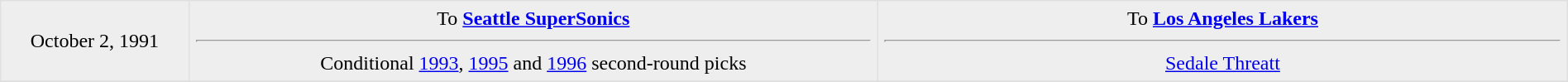<table border=1 style="border-collapse:collapse; text-align: center; width: 100%" bordercolor="#DFDFDF"  cellpadding="5">
<tr bgcolor="eeeeee">
<td style="width:12%">October 2, 1991</td>
<td style="width:44%" valign="top">To <strong><a href='#'>Seattle SuperSonics</a></strong><hr>Conditional <a href='#'>1993</a>, <a href='#'>1995</a> and <a href='#'>1996</a> second-round picks</td>
<td style="width:44%" valign="top">To <strong><a href='#'>Los Angeles Lakers</a></strong><hr><a href='#'>Sedale Threatt</a></td>
</tr>
<tr>
</tr>
</table>
